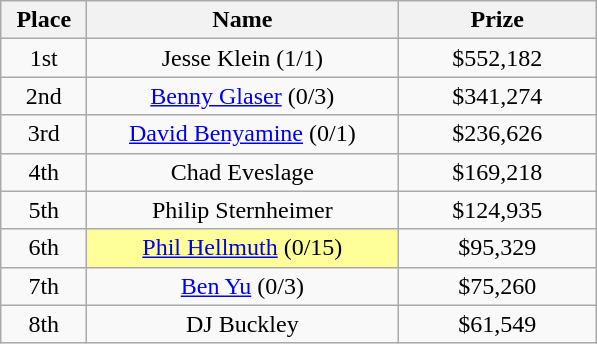<table class="wikitable">
<tr>
<th width="50">Place</th>
<th width="200">Name</th>
<th width="125">Prize</th>
</tr>
<tr>
<td align = "center">1st</td>
<td align = "center"> Jesse Klein (1/1)</td>
<td align = "center">$552,182</td>
</tr>
<tr>
<td align = "center">2nd</td>
<td align = "center"> <a href='#'>Benny Glaser</a> (0/3)</td>
<td align = "center">$341,274</td>
</tr>
<tr>
<td align = "center">3rd</td>
<td align = "center"> <a href='#'>David Benyamine</a> (0/1)</td>
<td align = "center">$236,626</td>
</tr>
<tr>
<td align = "center">4th</td>
<td align = "center"> Chad Eveslage</td>
<td align = "center">$169,218</td>
</tr>
<tr>
<td align = "center">5th</td>
<td align = "center"> Philip Sternheimer</td>
<td align = "center">$124,935</td>
</tr>
<tr>
<td align = "center">6th</td>
<td align = "center" "center" bgcolor="#FFFF99"> <a href='#'>Phil Hellmuth</a> (0/15)</td>
<td align = "center">$95,329</td>
</tr>
<tr>
<td align = "center">7th</td>
<td align = "center"> <a href='#'>Ben Yu</a> (0/3)</td>
<td align = "center">$75,260</td>
</tr>
<tr>
<td align = "center">8th</td>
<td align = "center"> DJ Buckley</td>
<td align = "center">$61,549</td>
</tr>
</table>
